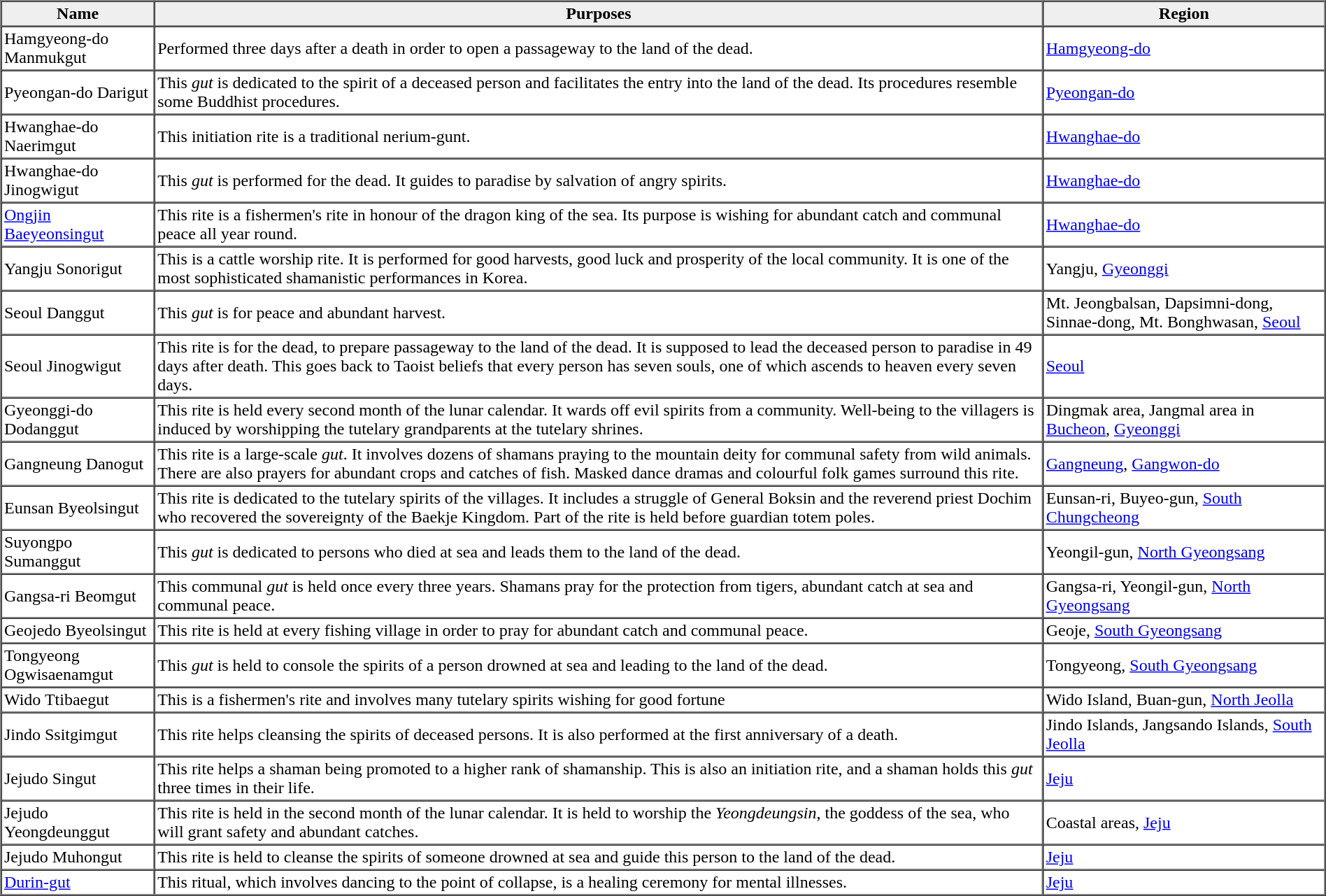<table border="1" align="center" cellpadding="2" cellspacing="0">
<tr style="background:#efefef;">
<th>Name</th>
<th>Purposes</th>
<th>Region</th>
</tr>
<tr>
<td>Hamgyeong-do Manmukgut</td>
<td>Performed three days after a death in order to open a passageway to the land of the dead.</td>
<td><a href='#'>Hamgyeong-do</a></td>
</tr>
<tr>
<td>Pyeongan-do Darigut</td>
<td>This <em>gut</em> is dedicated to the spirit of a deceased person and facilitates the entry into the land of the dead. Its procedures resemble some Buddhist procedures.</td>
<td><a href='#'>Pyeongan-do</a></td>
</tr>
<tr>
<td>Hwanghae-do Naerimgut</td>
<td>This initiation rite is a traditional nerium-gunt.</td>
<td><a href='#'>Hwanghae-do</a></td>
</tr>
<tr>
<td>Hwanghae-do Jinogwigut</td>
<td>This <em>gut</em> is performed for the dead. It guides to paradise by salvation of angry spirits.</td>
<td><a href='#'>Hwanghae-do</a></td>
</tr>
<tr>
<td><a href='#'>Ongjin Baeyeonsingut</a></td>
<td>This rite is a fishermen's rite in honour of the dragon king of the sea. Its purpose is wishing for abundant catch and communal peace all year round.</td>
<td><a href='#'>Hwanghae-do</a></td>
</tr>
<tr>
<td>Yangju Sonorigut</td>
<td>This is a cattle worship rite. It is performed for good harvests, good luck and prosperity of the local community. It is one of the most sophisticated shamanistic performances in Korea.</td>
<td>Yangju, <a href='#'>Gyeonggi</a></td>
</tr>
<tr>
<td>Seoul Danggut</td>
<td>This <em>gut</em> is for peace and abundant harvest.</td>
<td>Mt. Jeongbalsan, Dapsimni-dong, Sinnae-dong, Mt. Bonghwasan, <a href='#'>Seoul</a></td>
</tr>
<tr>
<td>Seoul Jinogwigut</td>
<td>This rite is for the dead, to prepare passageway to the land of the dead. It is supposed to lead the deceased person to paradise in 49 days after death. This goes back to Taoist beliefs that every person has seven souls, one of which ascends to heaven every seven days.</td>
<td><a href='#'>Seoul</a></td>
</tr>
<tr>
<td>Gyeonggi-do Dodanggut</td>
<td>This rite is held every second month of the lunar calendar. It wards off evil spirits from a community. Well-being to the villagers is induced by worshipping the tutelary grandparents at the tutelary shrines.</td>
<td>Dingmak area, Jangmal area in <a href='#'>Bucheon</a>, <a href='#'>Gyeonggi</a></td>
</tr>
<tr>
<td>Gangneung Danogut</td>
<td>This rite is a large-scale <em>gut</em>. It involves dozens of shamans praying to the mountain deity for communal safety from wild animals. There are also prayers for abundant crops and catches of fish. Masked dance dramas and colourful folk games surround this rite.</td>
<td><a href='#'>Gangneung</a>, <a href='#'>Gangwon-do</a></td>
</tr>
<tr>
<td>Eunsan Byeolsingut</td>
<td>This rite is dedicated to the tutelary spirits of the villages. It includes a struggle of General Boksin and the reverend priest Dochim who recovered the sovereignty of the Baekje Kingdom. Part of the rite is held before guardian totem poles.</td>
<td>Eunsan-ri, Buyeo-gun, <a href='#'>South Chungcheong</a></td>
</tr>
<tr>
<td>Suyongpo Sumanggut</td>
<td>This <em>gut</em> is dedicated to persons who died at sea and leads them to the land of the dead.</td>
<td>Yeongil-gun, <a href='#'>North Gyeongsang</a></td>
</tr>
<tr>
<td>Gangsa-ri Beomgut</td>
<td>This communal <em>gut</em> is held once every three years. Shamans pray for the protection from tigers, abundant catch at sea and communal peace.</td>
<td>Gangsa-ri, Yeongil-gun, <a href='#'>North Gyeongsang</a></td>
</tr>
<tr>
<td>Geojedo Byeolsingut</td>
<td>This rite is held at every fishing village in order to pray for abundant catch and communal peace.</td>
<td>Geoje, <a href='#'>South Gyeongsang</a></td>
</tr>
<tr>
<td>Tongyeong Ogwisaenamgut</td>
<td>This <em>gut</em> is held to console the spirits of a person drowned at sea and leading to the land of the dead.</td>
<td>Tongyeong, <a href='#'>South Gyeongsang</a></td>
</tr>
<tr>
<td>Wido Ttibaegut</td>
<td>This is a fishermen's rite and involves many tutelary spirits wishing for good fortune</td>
<td>Wido Island, Buan-gun, <a href='#'>North Jeolla</a></td>
</tr>
<tr>
<td>Jindo Ssitgimgut</td>
<td>This rite helps cleansing the spirits of deceased persons. It is also performed at the first anniversary of a death.</td>
<td>Jindo Islands, Jangsando Islands, <a href='#'>South Jeolla</a></td>
</tr>
<tr>
<td>Jejudo Singut</td>
<td>This rite helps a shaman being promoted to a higher rank of shamanship. This is also an initiation rite, and a shaman holds this <em>gut</em> three times in their life.</td>
<td><a href='#'>Jeju</a></td>
</tr>
<tr>
<td>Jejudo Yeongdeunggut</td>
<td>This rite is held in the second month of the lunar calendar. It is held to worship the <em>Yeongdeungsin</em>, the goddess of the sea, who will grant safety and abundant catches.</td>
<td>Coastal areas, <a href='#'>Jeju</a></td>
</tr>
<tr>
<td>Jejudo Muhongut</td>
<td>This rite is held to cleanse the spirits of someone drowned at sea and guide this person to the land of the dead.</td>
<td><a href='#'>Jeju</a></td>
</tr>
<tr>
<td><a href='#'>Durin-gut</a></td>
<td>This ritual, which involves dancing to the point of collapse, is a healing ceremony for mental illnesses.</td>
<td><a href='#'>Jeju</a></td>
</tr>
</table>
